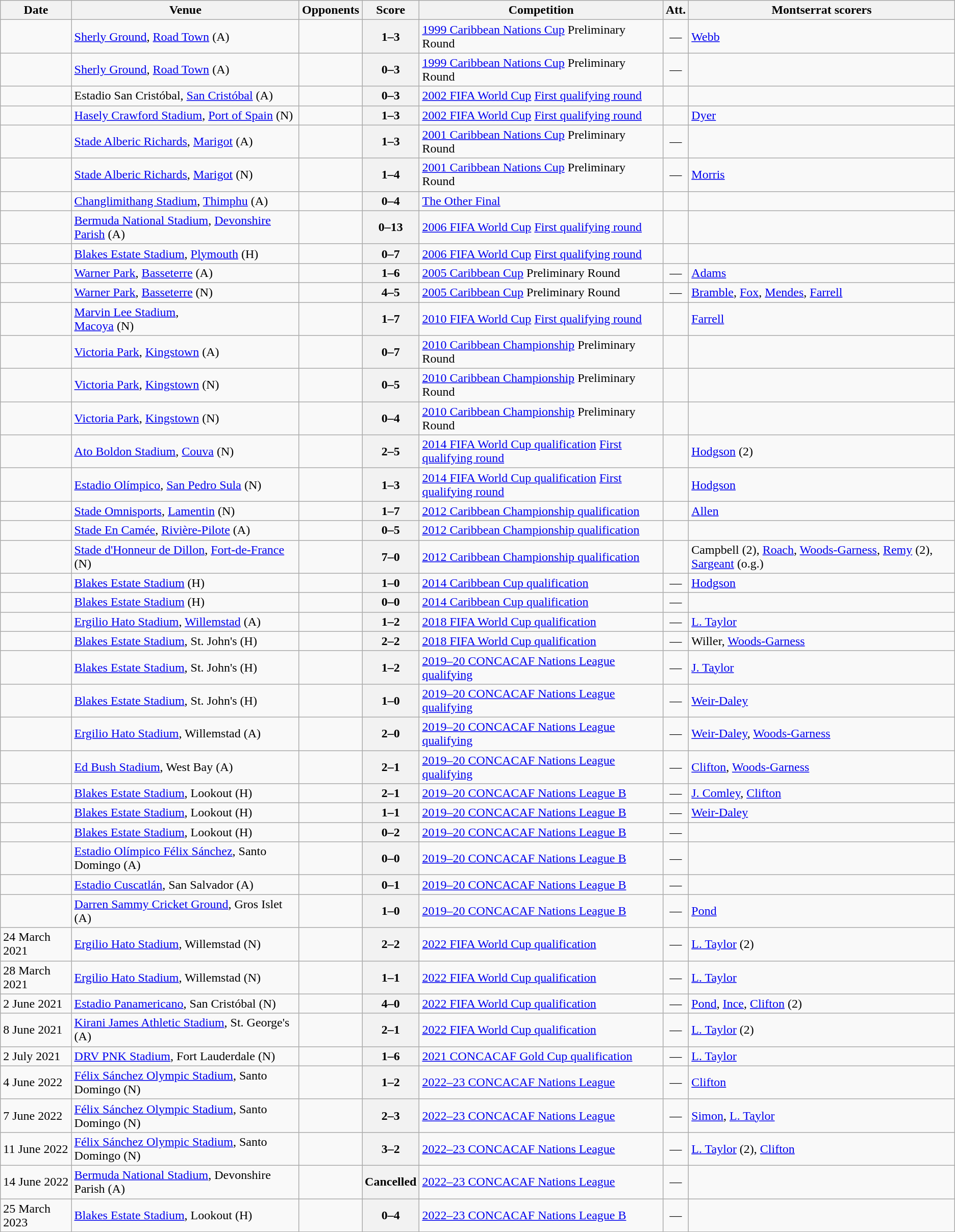<table class="wikitable plainrowheaders sortable">
<tr>
<th scope=col>Date</th>
<th scope=col>Venue</th>
<th scope=col>Opponents</th>
<th scope=col>Score</th>
<th scope=col>Competition</th>
<th scope=col>Att.</th>
<th scope=col>Montserrat scorers</th>
</tr>
<tr>
<td></td>
<td align="left"><a href='#'>Sherly Ground</a>, <a href='#'>Road Town</a> (A)</td>
<td></td>
<th scope=row style=text-align:center>1–3</th>
<td><a href='#'>1999 Caribbean Nations Cup</a> Preliminary Round</td>
<td align=center>—</td>
<td><a href='#'>Webb</a></td>
</tr>
<tr>
<td></td>
<td align="left"><a href='#'>Sherly Ground</a>, <a href='#'>Road Town</a> (A)</td>
<td></td>
<th scope=row style=text-align:center>0–3</th>
<td><a href='#'>1999 Caribbean Nations Cup</a> Preliminary Round</td>
<td align=center>—</td>
<td></td>
</tr>
<tr>
<td></td>
<td align="left">Estadio San Cristóbal, <a href='#'>San Cristóbal</a> (A)</td>
<td></td>
<th scope=row style=text-align:center>0–3</th>
<td><a href='#'>2002 FIFA World Cup</a> <a href='#'>First qualifying round</a></td>
<td></td>
<td></td>
</tr>
<tr>
<td></td>
<td align="left"><a href='#'>Hasely Crawford Stadium</a>, <a href='#'>Port of Spain</a> (N)</td>
<td></td>
<th scope=row style=text-align:center>1–3</th>
<td><a href='#'>2002 FIFA World Cup</a> <a href='#'>First qualifying round</a></td>
<td></td>
<td><a href='#'>Dyer</a></td>
</tr>
<tr>
<td></td>
<td align="left"><a href='#'>Stade Alberic Richards</a>, <a href='#'>Marigot</a> (A)</td>
<td></td>
<th scope=row style=text-align:center>1–3</th>
<td><a href='#'>2001 Caribbean Nations Cup</a> Preliminary Round</td>
<td align=center>—</td>
<td></td>
</tr>
<tr>
<td></td>
<td align="left"><a href='#'>Stade Alberic Richards</a>, <a href='#'>Marigot</a> (N)</td>
<td></td>
<th scope=row style=text-align:center>1–4</th>
<td><a href='#'>2001 Caribbean Nations Cup</a> Preliminary Round</td>
<td align=center>—</td>
<td><a href='#'>Morris</a></td>
</tr>
<tr>
<td></td>
<td align="left"><a href='#'>Changlimithang Stadium</a>, <a href='#'>Thimphu</a> (A)</td>
<td></td>
<th scope=row style=text-align:center>0–4</th>
<td><a href='#'>The Other Final</a></td>
<td></td>
<td></td>
</tr>
<tr (empty)>
<td></td>
<td align="left"><a href='#'>Bermuda National Stadium</a>, <a href='#'>Devonshire Parish</a> (A)</td>
<td></td>
<th scope=row style=text-align:center>0–13</th>
<td><a href='#'>2006 FIFA World Cup</a> <a href='#'>First qualifying round</a></td>
<td></td>
<td></td>
</tr>
<tr>
<td></td>
<td align="left"><a href='#'>Blakes Estate Stadium</a>, <a href='#'>Plymouth</a> (H)</td>
<td></td>
<th scope=row style=text-align:center>0–7</th>
<td><a href='#'>2006 FIFA World Cup</a> <a href='#'>First qualifying round</a></td>
<td></td>
<td></td>
</tr>
<tr>
<td></td>
<td align="left"><a href='#'>Warner Park</a>, <a href='#'>Basseterre</a> (A)</td>
<td></td>
<th scope=row style=text-align:center>1–6</th>
<td><a href='#'>2005 Caribbean Cup</a> Preliminary Round</td>
<td align=center>—</td>
<td><a href='#'>Adams</a></td>
</tr>
<tr>
<td></td>
<td align="left"><a href='#'>Warner Park</a>, <a href='#'>Basseterre</a> (N)</td>
<td></td>
<th scope=row style=text-align:center>4–5</th>
<td><a href='#'>2005 Caribbean Cup</a> Preliminary Round</td>
<td align=center>—</td>
<td><a href='#'>Bramble</a>, <a href='#'>Fox</a>, <a href='#'>Mendes</a>, <a href='#'>Farrell</a></td>
</tr>
<tr>
<td></td>
<td align="left"><a href='#'>Marvin Lee Stadium</a>,<br><a href='#'>Macoya</a> (N)</td>
<td></td>
<th scope=row style=text-align:center>1–7</th>
<td><a href='#'>2010 FIFA World Cup</a> <a href='#'>First qualifying round</a></td>
<td></td>
<td><a href='#'>Farrell</a></td>
</tr>
<tr>
<td></td>
<td align="left"><a href='#'>Victoria Park</a>, <a href='#'>Kingstown</a> (A)</td>
<td></td>
<th scope=row style=text-align:center>0–7</th>
<td><a href='#'>2010 Caribbean Championship</a> Preliminary Round</td>
<td></td>
<td></td>
</tr>
<tr>
<td></td>
<td align="left"><a href='#'>Victoria Park</a>, <a href='#'>Kingstown</a> (N)</td>
<td></td>
<th scope=row style=text-align:center>0–5</th>
<td><a href='#'>2010 Caribbean Championship</a> Preliminary Round</td>
<td></td>
<td></td>
</tr>
<tr>
<td></td>
<td align="left"><a href='#'>Victoria Park</a>, <a href='#'>Kingstown</a> (N)</td>
<td></td>
<th scope=row style=text-align:center>0–4</th>
<td><a href='#'>2010 Caribbean Championship</a> Preliminary Round</td>
<td></td>
<td></td>
</tr>
<tr>
<td></td>
<td align="left"><a href='#'>Ato Boldon Stadium</a>, <a href='#'>Couva</a> (N)</td>
<td></td>
<th scope=row style=text-align:center>2–5</th>
<td><a href='#'>2014 FIFA World Cup qualification</a> <a href='#'>First qualifying round</a></td>
<td></td>
<td><a href='#'>Hodgson</a> (2)</td>
</tr>
<tr>
<td></td>
<td align="left"><a href='#'>Estadio Olímpico</a>, <a href='#'>San Pedro Sula</a> (N)</td>
<td></td>
<th scope=row style=text-align:center>1–3</th>
<td><a href='#'>2014 FIFA World Cup qualification</a> <a href='#'>First qualifying round</a></td>
<td></td>
<td><a href='#'>Hodgson</a></td>
</tr>
<tr>
<td></td>
<td align="left"><a href='#'>Stade Omnisports</a>, <a href='#'>Lamentin</a> (N)</td>
<td></td>
<th scope=row style=text-align:center>1–7</th>
<td><a href='#'>2012 Caribbean Championship qualification</a></td>
<td></td>
<td><a href='#'>Allen</a></td>
</tr>
<tr>
<td></td>
<td align="left"><a href='#'>Stade En Camée</a>, <a href='#'>Rivière-Pilote</a> (A)</td>
<td></td>
<th scope=row style=text-align:center>0–5</th>
<td><a href='#'>2012 Caribbean Championship qualification</a></td>
<td></td>
<td></td>
</tr>
<tr>
<td></td>
<td align="left"><a href='#'>Stade d'Honneur de Dillon</a>, <a href='#'>Fort-de-France</a> (N)</td>
<td></td>
<th scope=row style=text-align:center>7–0</th>
<td><a href='#'>2012 Caribbean Championship qualification</a></td>
<td></td>
<td>Campbell (2), <a href='#'>Roach</a>, <a href='#'>Woods-Garness</a>, <a href='#'>Remy</a> (2), <a href='#'>Sargeant</a> (o.g.)</td>
</tr>
<tr>
<td></td>
<td align="left"><a href='#'>Blakes Estate Stadium</a> (H)</td>
<td></td>
<th scope=row style=text-align:center>1–0</th>
<td><a href='#'>2014 Caribbean Cup qualification</a></td>
<td align=center>—</td>
<td><a href='#'>Hodgson</a></td>
</tr>
<tr>
<td></td>
<td align="left"><a href='#'>Blakes Estate Stadium</a> (H)</td>
<td></td>
<th scope=row style=text-align:center>0–0</th>
<td><a href='#'>2014 Caribbean Cup qualification</a></td>
<td align=center>—</td>
<td></td>
</tr>
<tr>
<td></td>
<td align="left"><a href='#'>Ergilio Hato Stadium</a>, <a href='#'>Willemstad</a> (A)</td>
<td></td>
<th scope=row style=text-align:center>1–2</th>
<td><a href='#'>2018 FIFA World Cup qualification</a></td>
<td align=center>—</td>
<td><a href='#'>L. Taylor</a></td>
</tr>
<tr>
<td></td>
<td align="left"><a href='#'>Blakes Estate Stadium</a>, St. John's (H)</td>
<td></td>
<th scope=row style=text-align:center>2–2</th>
<td><a href='#'>2018 FIFA World Cup qualification</a></td>
<td align=center>—</td>
<td>Willer, <a href='#'>Woods-Garness</a></td>
</tr>
<tr>
<td></td>
<td align="left"><a href='#'>Blakes Estate Stadium</a>, St. John's (H)</td>
<td></td>
<th scope=row style=text-align:center>1–2</th>
<td><a href='#'>2019–20 CONCACAF Nations League qualifying</a></td>
<td align=center>—</td>
<td><a href='#'>J. Taylor</a></td>
</tr>
<tr>
<td></td>
<td align="left"><a href='#'>Blakes Estate Stadium</a>, St. John's (H)</td>
<td></td>
<th scope=row style=text-align:center>1–0</th>
<td><a href='#'>2019–20 CONCACAF Nations League qualifying</a></td>
<td align=center>—</td>
<td><a href='#'>Weir-Daley</a></td>
</tr>
<tr>
<td></td>
<td align="left"><a href='#'>Ergilio Hato Stadium</a>, Willemstad (A)</td>
<td></td>
<th scope=row style=text-align:center>2–0</th>
<td><a href='#'>2019–20 CONCACAF Nations League qualifying</a></td>
<td align=center>—</td>
<td><a href='#'>Weir-Daley</a>, <a href='#'>Woods-Garness</a></td>
</tr>
<tr>
<td></td>
<td align="left"><a href='#'>Ed Bush Stadium</a>, West Bay (A)</td>
<td></td>
<th scope=row style=text-align:center>2–1</th>
<td><a href='#'>2019–20 CONCACAF Nations League qualifying</a></td>
<td align=center>—</td>
<td><a href='#'>Clifton</a>, <a href='#'>Woods-Garness</a></td>
</tr>
<tr>
<td></td>
<td align="left"><a href='#'>Blakes Estate Stadium</a>, Lookout (H)</td>
<td></td>
<th scope=row style=text-align:center>2–1</th>
<td><a href='#'>2019–20 CONCACAF Nations League B</a></td>
<td align=center>—</td>
<td><a href='#'>J. Comley</a>, <a href='#'>Clifton</a></td>
</tr>
<tr>
<td></td>
<td align="left"><a href='#'>Blakes Estate Stadium</a>, Lookout (H)</td>
<td></td>
<th scope=row style=text-align:center>1–1</th>
<td><a href='#'>2019–20 CONCACAF Nations League B</a></td>
<td align=center>—</td>
<td><a href='#'>Weir-Daley</a></td>
</tr>
<tr>
<td></td>
<td align="left"><a href='#'>Blakes Estate Stadium</a>, Lookout (H)</td>
<td></td>
<th scope=row style=text-align:center>0–2</th>
<td><a href='#'>2019–20 CONCACAF Nations League B</a></td>
<td align=center>—</td>
<td></td>
</tr>
<tr>
<td></td>
<td align="left"><a href='#'>Estadio Olímpico Félix Sánchez</a>, Santo Domingo (A)</td>
<td></td>
<th scope=row style=text-align:center>0–0</th>
<td><a href='#'>2019–20 CONCACAF Nations League B</a></td>
<td align=center>—</td>
<td></td>
</tr>
<tr>
<td></td>
<td align="left"><a href='#'>Estadio Cuscatlán</a>, San Salvador (A)</td>
<td></td>
<th scope=row style=text-align:center>0–1</th>
<td><a href='#'>2019–20 CONCACAF Nations League B</a></td>
<td align=center>—</td>
<td></td>
</tr>
<tr>
<td></td>
<td align="left"><a href='#'>Darren Sammy Cricket Ground</a>, Gros Islet (A)</td>
<td></td>
<th scope=row style=text-align:center>1–0</th>
<td><a href='#'>2019–20 CONCACAF Nations League B</a></td>
<td align=center>—</td>
<td><a href='#'>Pond</a></td>
</tr>
<tr>
<td>24 March 2021</td>
<td align="left"><a href='#'>Ergilio Hato Stadium</a>, Willemstad (N)</td>
<td></td>
<th scope=row style=text-align:center>2–2</th>
<td><a href='#'>2022 FIFA World Cup qualification</a></td>
<td align=center>—</td>
<td><a href='#'>L. Taylor</a> (2)</td>
</tr>
<tr>
<td>28 March 2021</td>
<td align="left"><a href='#'>Ergilio Hato Stadium</a>, Willemstad (N)</td>
<td></td>
<th scope=row style=text-align:center>1–1</th>
<td><a href='#'>2022 FIFA World Cup qualification</a></td>
<td align=center>—</td>
<td><a href='#'>L. Taylor</a></td>
</tr>
<tr>
<td>2 June 2021</td>
<td align="left"><a href='#'>Estadio Panamericano</a>, San Cristóbal (N)</td>
<td></td>
<th scope=row style=text-align:center>4–0</th>
<td><a href='#'>2022 FIFA World Cup qualification</a></td>
<td align=center>—</td>
<td><a href='#'>Pond</a>, <a href='#'>Ince</a>, <a href='#'>Clifton</a> (2)</td>
</tr>
<tr>
<td>8 June 2021</td>
<td align="left"><a href='#'>Kirani James Athletic Stadium</a>, St. George's (A)</td>
<td></td>
<th scope=row style=text-align:center>2–1</th>
<td><a href='#'>2022 FIFA World Cup qualification</a></td>
<td align=center>—</td>
<td><a href='#'>L. Taylor</a> (2)</td>
</tr>
<tr>
<td>2 July 2021</td>
<td align="left"><a href='#'>DRV PNK Stadium</a>, Fort Lauderdale (N)</td>
<td></td>
<th scope=row style=text-align:center>1–6</th>
<td><a href='#'>2021 CONCACAF Gold Cup qualification</a></td>
<td align=center>—</td>
<td><a href='#'>L. Taylor</a></td>
</tr>
<tr>
<td>4 June 2022</td>
<td align="left"><a href='#'>Félix Sánchez Olympic Stadium</a>, Santo Domingo (N)</td>
<td></td>
<th scope=row style=text-align:center>1–2</th>
<td><a href='#'>2022–23 CONCACAF Nations League</a></td>
<td align=center>—</td>
<td><a href='#'>Clifton</a></td>
</tr>
<tr>
<td>7 June 2022</td>
<td align="left"><a href='#'>Félix Sánchez Olympic Stadium</a>, Santo Domingo (N)</td>
<td></td>
<th scope=row style=text-align:center>2–3</th>
<td><a href='#'>2022–23 CONCACAF Nations League</a></td>
<td align=center>—</td>
<td><a href='#'>Simon</a>, <a href='#'>L. Taylor</a></td>
</tr>
<tr>
<td>11 June 2022</td>
<td align="left"><a href='#'>Félix Sánchez Olympic Stadium</a>, Santo Domingo (N)</td>
<td></td>
<th scope=row style=text-align:center>3–2</th>
<td><a href='#'>2022–23 CONCACAF Nations League</a></td>
<td align=center>—</td>
<td><a href='#'>L. Taylor</a> (2), <a href='#'>Clifton</a></td>
</tr>
<tr>
<td>14 June 2022</td>
<td align="left"><a href='#'>Bermuda National Stadium</a>, Devonshire Parish (A)</td>
<td></td>
<th scope=row style=text-align:center>Cancelled</th>
<td><a href='#'>2022–23 CONCACAF Nations League</a></td>
<td align=center>—</td>
<td></td>
</tr>
<tr>
<td>25 March 2023</td>
<td align="left"><a href='#'>Blakes Estate Stadium</a>, Lookout (H)</td>
<td></td>
<th scope=row style=text-align:center>0–4</th>
<td><a href='#'>2022–23 CONCACAF Nations League B</a></td>
<td align=center>—</td>
<td></td>
</tr>
</table>
